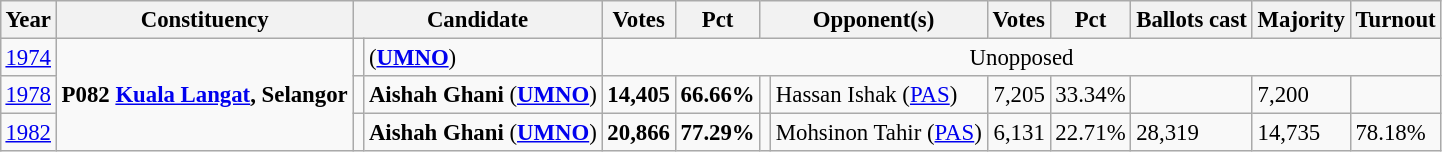<table class="wikitable" style="margin:0.5em ; font-size:95%">
<tr>
<th>Year</th>
<th>Constituency</th>
<th colspan=2>Candidate</th>
<th>Votes</th>
<th>Pct</th>
<th colspan=2>Opponent(s)</th>
<th>Votes</th>
<th>Pct</th>
<th>Ballots cast</th>
<th>Majority</th>
<th>Turnout</th>
</tr>
<tr>
<td><a href='#'>1974</a></td>
<td rowspan=3><strong>P082 <a href='#'>Kuala Langat</a>, Selangor</strong></td>
<td></td>
<td> (<a href='#'><strong>UMNO</strong></a>)</td>
<td align=center colspan=9>Unopposed</td>
</tr>
<tr>
<td><a href='#'>1978</a></td>
<td></td>
<td><strong>Aishah Ghani</strong> (<a href='#'><strong>UMNO</strong></a>)</td>
<td align=right><strong>14,405</strong></td>
<td><strong>66.66%</strong></td>
<td></td>
<td>Hassan Ishak (<a href='#'>PAS</a>)</td>
<td align=right>7,205</td>
<td>33.34%</td>
<td></td>
<td>7,200</td>
<td></td>
</tr>
<tr>
<td><a href='#'>1982</a></td>
<td></td>
<td><strong>Aishah Ghani</strong> (<a href='#'><strong>UMNO</strong></a>)</td>
<td align=right><strong>20,866</strong></td>
<td><strong>77.29%</strong></td>
<td></td>
<td>Mohsinon Tahir (<a href='#'>PAS</a>)</td>
<td align=right>6,131</td>
<td>22.71%</td>
<td>28,319</td>
<td>14,735</td>
<td>78.18%</td>
</tr>
</table>
